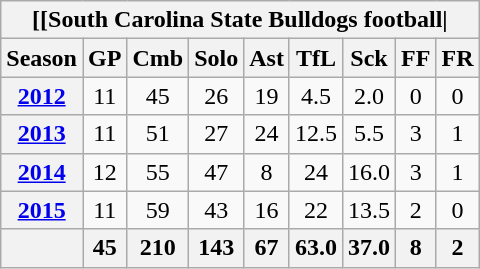<table class="wikitable" style="text-align:center;">
<tr>
<th colspan="11" style=>[[South Carolina State Bulldogs football|</th>
</tr>
<tr>
<th>Season</th>
<th>GP</th>
<th>Cmb</th>
<th>Solo</th>
<th>Ast</th>
<th>TfL</th>
<th>Sck</th>
<th>FF</th>
<th>FR</th>
</tr>
<tr>
<th><a href='#'>2012</a></th>
<td>11</td>
<td>45</td>
<td>26</td>
<td>19</td>
<td>4.5</td>
<td>2.0</td>
<td>0</td>
<td>0</td>
</tr>
<tr>
<th><a href='#'>2013</a></th>
<td>11</td>
<td>51</td>
<td>27</td>
<td>24</td>
<td>12.5</td>
<td>5.5</td>
<td>3</td>
<td>1</td>
</tr>
<tr>
<th><a href='#'>2014</a></th>
<td>12</td>
<td>55</td>
<td>47</td>
<td>8</td>
<td>24</td>
<td>16.0</td>
<td>3</td>
<td>1</td>
</tr>
<tr>
<th><a href='#'>2015</a></th>
<td>11</td>
<td>59</td>
<td>43</td>
<td>16</td>
<td>22</td>
<td>13.5</td>
<td>2</td>
<td>0</td>
</tr>
<tr>
<th></th>
<th>45</th>
<th>210</th>
<th>143</th>
<th>67</th>
<th>63.0</th>
<th>37.0</th>
<th>8</th>
<th>2</th>
</tr>
</table>
